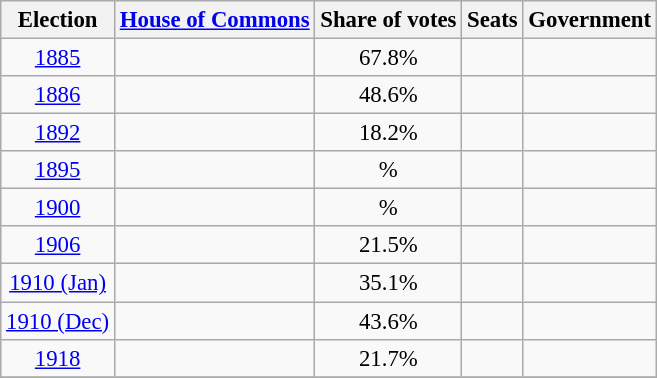<table class="wikitable sortable" style="font-size:95%">
<tr>
<th>Election</th>
<th><a href='#'>House of Commons</a></th>
<th>Share of votes</th>
<th>Seats</th>
<th align=center>Government</th>
</tr>
<tr>
<td align=center><a href='#'>1885</a></td>
<td align=center></td>
<td align=center>67.8%</td>
<td align=left></td>
<td align=left></td>
</tr>
<tr>
<td align=center><a href='#'>1886</a></td>
<td align=center></td>
<td align=center>48.6%</td>
<td align=left></td>
<td align=left></td>
</tr>
<tr>
<td align=center><a href='#'>1892</a></td>
<td align=center></td>
<td align=center>18.2%</td>
<td align=left></td>
<td align=left></td>
</tr>
<tr>
<td align=center><a href='#'>1895</a></td>
<td align=center></td>
<td align=center>%</td>
<td align=left></td>
<td align=left></td>
</tr>
<tr>
<td align=center><a href='#'>1900</a></td>
<td align=center></td>
<td align=center>%</td>
<td align=left></td>
<td align=left></td>
</tr>
<tr>
<td align=center><a href='#'>1906</a></td>
<td align=center></td>
<td align=center>21.5%</td>
<td align=left></td>
<td align=left></td>
</tr>
<tr>
<td align=center><a href='#'>1910 (Jan)</a></td>
<td align=center></td>
<td align=center>35.1%</td>
<td align=left></td>
<td align=left></td>
</tr>
<tr>
<td align=center><a href='#'>1910 (Dec)</a></td>
<td align=center></td>
<td align=center>43.6%</td>
<td align=left></td>
<td align=left></td>
</tr>
<tr>
<td align=center><a href='#'>1918</a></td>
<td align=center></td>
<td align=center>21.7%</td>
<td align=left></td>
<td align=left></td>
</tr>
<tr>
</tr>
</table>
